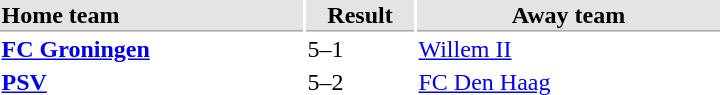<table>
<tr bgcolor="#E4E4E4">
<th style="border-bottom:1px solid #AAAAAA" width="200" align="left">Home team</th>
<th style="border-bottom:1px solid #AAAAAA" width="70" align="center">Result</th>
<th style="border-bottom:1px solid #AAAAAA" width="200">Away team</th>
</tr>
<tr>
<td><strong><a href='#'>FC Groningen</a></strong></td>
<td>5–1</td>
<td><a href='#'>Willem II</a></td>
</tr>
<tr>
<td><strong><a href='#'>PSV</a></strong></td>
<td>5–2</td>
<td><a href='#'>FC Den Haag</a></td>
</tr>
</table>
